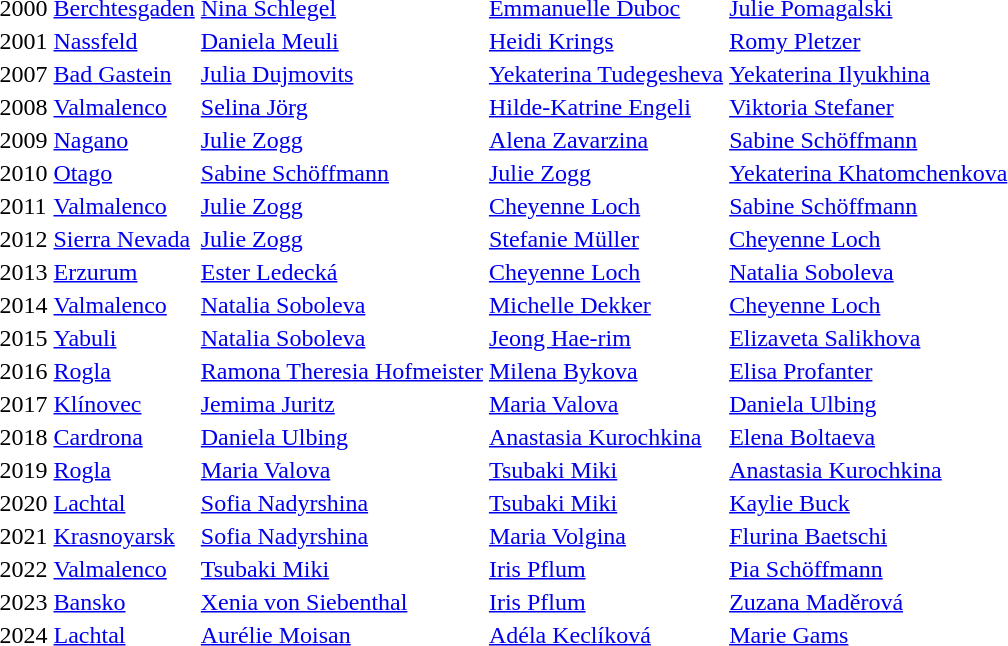<table>
<tr>
<td>2000</td>
<td> <a href='#'>Berchtesgaden</a></td>
<td> <a href='#'>Nina Schlegel</a></td>
<td> <a href='#'>Emmanuelle Duboc</a></td>
<td> <a href='#'>Julie Pomagalski</a></td>
</tr>
<tr>
<td>2001</td>
<td> <a href='#'>Nassfeld</a></td>
<td> <a href='#'>Daniela Meuli</a></td>
<td> <a href='#'>Heidi Krings</a></td>
<td> <a href='#'>Romy Pletzer</a></td>
</tr>
<tr>
<td>2007</td>
<td> <a href='#'>Bad Gastein</a></td>
<td> <a href='#'>Julia Dujmovits</a></td>
<td> <a href='#'>Yekaterina Tudegesheva</a></td>
<td> <a href='#'>Yekaterina Ilyukhina</a></td>
</tr>
<tr>
<td>2008</td>
<td> <a href='#'>Valmalenco</a></td>
<td> <a href='#'>Selina Jörg</a></td>
<td> <a href='#'>Hilde-Katrine Engeli</a></td>
<td> <a href='#'>Viktoria Stefaner</a></td>
</tr>
<tr>
<td>2009</td>
<td> <a href='#'>Nagano</a></td>
<td> <a href='#'>Julie Zogg</a></td>
<td> <a href='#'>Alena Zavarzina</a></td>
<td> <a href='#'>Sabine Schöffmann</a></td>
</tr>
<tr>
<td>2010</td>
<td> <a href='#'>Otago</a></td>
<td> <a href='#'>Sabine Schöffmann</a></td>
<td> <a href='#'>Julie Zogg</a></td>
<td> <a href='#'>Yekaterina Khatomchenkova</a></td>
</tr>
<tr>
<td>2011</td>
<td> <a href='#'>Valmalenco</a></td>
<td> <a href='#'>Julie Zogg</a></td>
<td> <a href='#'>Cheyenne Loch</a></td>
<td> <a href='#'>Sabine Schöffmann</a></td>
</tr>
<tr>
<td>2012</td>
<td> <a href='#'>Sierra Nevada</a></td>
<td> <a href='#'>Julie Zogg</a></td>
<td> <a href='#'>Stefanie Müller</a></td>
<td> <a href='#'>Cheyenne Loch</a></td>
</tr>
<tr>
<td>2013</td>
<td> <a href='#'>Erzurum</a></td>
<td> <a href='#'>Ester Ledecká</a></td>
<td> <a href='#'>Cheyenne Loch</a></td>
<td> <a href='#'>Natalia Soboleva</a></td>
</tr>
<tr>
<td>2014</td>
<td> <a href='#'>Valmalenco</a></td>
<td> <a href='#'>Natalia Soboleva</a></td>
<td> <a href='#'>Michelle Dekker</a></td>
<td> <a href='#'>Cheyenne Loch</a></td>
</tr>
<tr>
<td>2015</td>
<td> <a href='#'>Yabuli</a></td>
<td> <a href='#'>Natalia Soboleva</a></td>
<td> <a href='#'>Jeong Hae-rim</a></td>
<td> <a href='#'>Elizaveta Salikhova</a></td>
</tr>
<tr>
<td>2016</td>
<td> <a href='#'>Rogla</a></td>
<td> <a href='#'>Ramona Theresia Hofmeister</a></td>
<td> <a href='#'>Milena Bykova</a></td>
<td> <a href='#'>Elisa Profanter</a></td>
</tr>
<tr>
<td>2017</td>
<td> <a href='#'>Klínovec</a></td>
<td> <a href='#'>Jemima Juritz</a></td>
<td> <a href='#'>Maria Valova</a></td>
<td> <a href='#'>Daniela Ulbing</a></td>
</tr>
<tr>
<td>2018</td>
<td> <a href='#'>Cardrona</a></td>
<td> <a href='#'>Daniela Ulbing</a></td>
<td> <a href='#'>Anastasia Kurochkina</a></td>
<td> <a href='#'>Elena Boltaeva</a></td>
</tr>
<tr>
<td>2019</td>
<td> <a href='#'>Rogla</a></td>
<td> <a href='#'>Maria Valova</a></td>
<td> <a href='#'>Tsubaki Miki</a></td>
<td> <a href='#'>Anastasia Kurochkina</a></td>
</tr>
<tr>
<td>2020</td>
<td> <a href='#'>Lachtal</a></td>
<td> <a href='#'>Sofia Nadyrshina</a></td>
<td> <a href='#'>Tsubaki Miki</a></td>
<td> <a href='#'>Kaylie Buck</a></td>
</tr>
<tr>
<td>2021</td>
<td> <a href='#'>Krasnoyarsk</a></td>
<td> <a href='#'>Sofia Nadyrshina</a></td>
<td> <a href='#'>Maria Volgina</a></td>
<td> <a href='#'>Flurina Baetschi</a></td>
</tr>
<tr>
<td>2022</td>
<td> <a href='#'>Valmalenco</a></td>
<td> <a href='#'>Tsubaki Miki</a></td>
<td> <a href='#'>Iris Pflum</a></td>
<td> <a href='#'>Pia Schöffmann</a></td>
</tr>
<tr>
<td>2023</td>
<td> <a href='#'>Bansko</a></td>
<td> <a href='#'>Xenia von Siebenthal</a></td>
<td> <a href='#'>Iris Pflum</a></td>
<td> <a href='#'>Zuzana Maděrová</a></td>
</tr>
<tr>
<td>2024</td>
<td> <a href='#'>Lachtal</a></td>
<td> <a href='#'>Aurélie Moisan</a></td>
<td> <a href='#'>Adéla Keclíková</a></td>
<td> <a href='#'>Marie Gams</a></td>
</tr>
</table>
